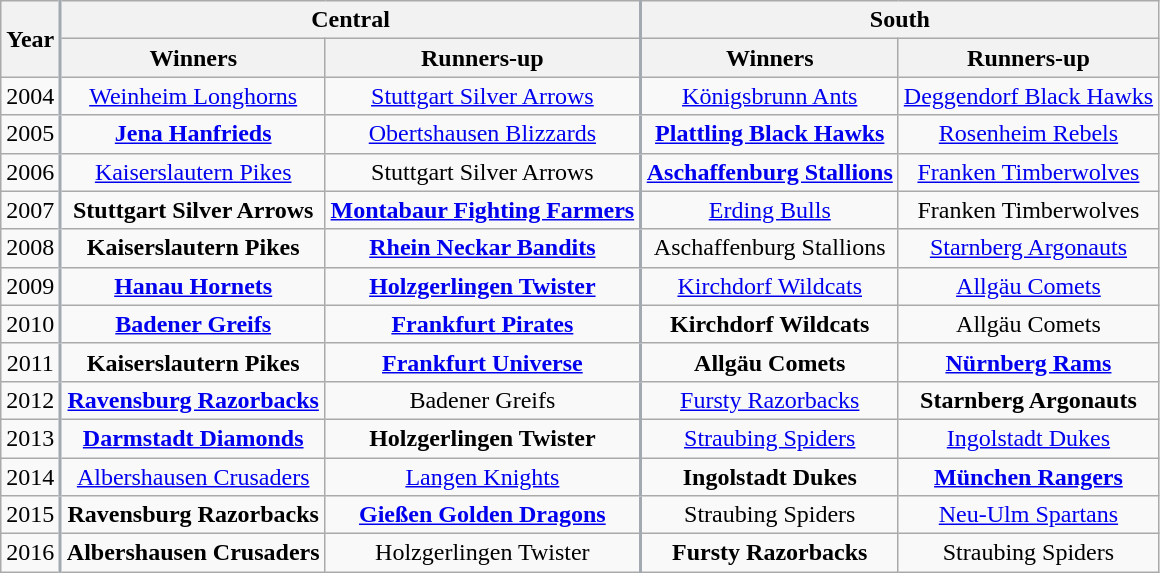<table class="wikitable" style="text-align:center;">
<tr>
<th rowspan="2">Year</th>
<th colspan="2" style="border-left:2pt solid #A2A9B1">Central</th>
<th colspan="2" style="border-left:2pt solid #A2A9B1">South</th>
</tr>
<tr>
<th style="border-left:2pt solid #A2A9B1">Winners</th>
<th>Runners-up</th>
<th style="border-left:2pt solid #A2A9B1">Winners</th>
<th>Runners-up</th>
</tr>
<tr>
<td>2004</td>
<td style="border-left:2pt solid #A2A9B1"><a href='#'>Weinheim Longhorns</a></td>
<td><a href='#'>Stuttgart Silver Arrows</a></td>
<td style="border-left:2pt solid #A2A9B1"><a href='#'>Königsbrunn Ants</a></td>
<td><a href='#'>Deggendorf Black Hawks</a></td>
</tr>
<tr>
<td>2005</td>
<td style="border-left:2pt solid #A2A9B1"><strong><a href='#'>Jena Hanfrieds</a></strong></td>
<td><a href='#'>Obertshausen Blizzards</a></td>
<td style="border-left:2pt solid #A2A9B1"><strong><a href='#'>Plattling Black Hawks</a></strong></td>
<td><a href='#'>Rosenheim Rebels</a></td>
</tr>
<tr>
<td>2006</td>
<td style="border-left:2pt solid #A2A9B1"><a href='#'>Kaiserslautern Pikes</a></td>
<td>Stuttgart Silver Arrows</td>
<td style="border-left:2pt solid #A2A9B1"><strong><a href='#'>Aschaffenburg Stallions</a></strong></td>
<td><a href='#'>Franken Timberwolves</a></td>
</tr>
<tr>
<td>2007</td>
<td style="border-left:2pt solid #A2A9B1"><strong>Stuttgart Silver Arrows</strong></td>
<td><strong><a href='#'>Montabaur Fighting Farmers</a></strong></td>
<td style="border-left:2pt solid #A2A9B1"><a href='#'>Erding Bulls</a></td>
<td>Franken Timberwolves</td>
</tr>
<tr>
<td>2008</td>
<td style="border-left:2pt solid #A2A9B1"><strong>Kaiserslautern Pikes</strong></td>
<td><strong><a href='#'>Rhein Neckar Bandits</a></strong></td>
<td style="border-left:2pt solid #A2A9B1">Aschaffenburg Stallions</td>
<td><a href='#'>Starnberg Argonauts</a></td>
</tr>
<tr>
<td>2009</td>
<td style="border-left:2pt solid #A2A9B1"><strong><a href='#'>Hanau Hornets</a></strong></td>
<td><strong><a href='#'>Holzgerlingen Twister</a></strong></td>
<td style="border-left:2pt solid #A2A9B1"><a href='#'>Kirchdorf Wildcats</a></td>
<td><a href='#'>Allgäu Comets</a></td>
</tr>
<tr>
<td>2010</td>
<td style="border-left:2pt solid #A2A9B1"><strong><a href='#'>Badener Greifs</a></strong></td>
<td><strong><a href='#'>Frankfurt Pirates</a></strong></td>
<td style="border-left:2pt solid #A2A9B1"><strong>Kirchdorf Wildcats</strong></td>
<td>Allgäu Comets</td>
</tr>
<tr>
<td>2011</td>
<td style="border-left:2pt solid #A2A9B1"><strong>Kaiserslautern Pikes</strong></td>
<td><strong><a href='#'>Frankfurt Universe</a></strong></td>
<td style="border-left:2pt solid #A2A9B1"><strong>Allgäu Comets</strong></td>
<td><strong><a href='#'>Nürnberg Rams</a></strong></td>
</tr>
<tr>
<td>2012</td>
<td style="border-left:2pt solid #A2A9B1"><strong><a href='#'>Ravensburg Razorbacks</a></strong></td>
<td>Badener Greifs</td>
<td style="border-left:2pt solid #A2A9B1"><a href='#'>Fursty Razorbacks</a></td>
<td><strong>Starnberg Argonauts</strong></td>
</tr>
<tr>
<td>2013</td>
<td style="border-left:2pt solid #A2A9B1"><strong><a href='#'>Darmstadt Diamonds</a></strong></td>
<td><strong>Holzgerlingen Twister</strong></td>
<td style="border-left:2pt solid #A2A9B1"><a href='#'>Straubing Spiders</a></td>
<td><a href='#'>Ingolstadt Dukes</a></td>
</tr>
<tr>
<td>2014</td>
<td style="border-left:2pt solid #A2A9B1"><a href='#'>Albershausen Crusaders</a></td>
<td><a href='#'>Langen Knights</a></td>
<td style="border-left:2pt solid #A2A9B1"><strong>Ingolstadt Dukes</strong></td>
<td><strong><a href='#'>München Rangers</a></strong></td>
</tr>
<tr>
<td>2015</td>
<td style="border-left:2pt solid #A2A9B1"><strong>Ravensburg Razorbacks</strong></td>
<td><strong><a href='#'>Gießen Golden Dragons</a></strong></td>
<td style="border-left:2pt solid #A2A9B1">Straubing Spiders</td>
<td><a href='#'>Neu-Ulm Spartans</a></td>
</tr>
<tr>
<td>2016</td>
<td style="border-left:2pt solid #A2A9B1"><strong>Albershausen Crusaders</strong></td>
<td>Holzgerlingen Twister</td>
<td style="border-left:2pt solid #A2A9B1"><strong>Fursty Razorbacks</strong></td>
<td>Straubing Spiders</td>
</tr>
</table>
